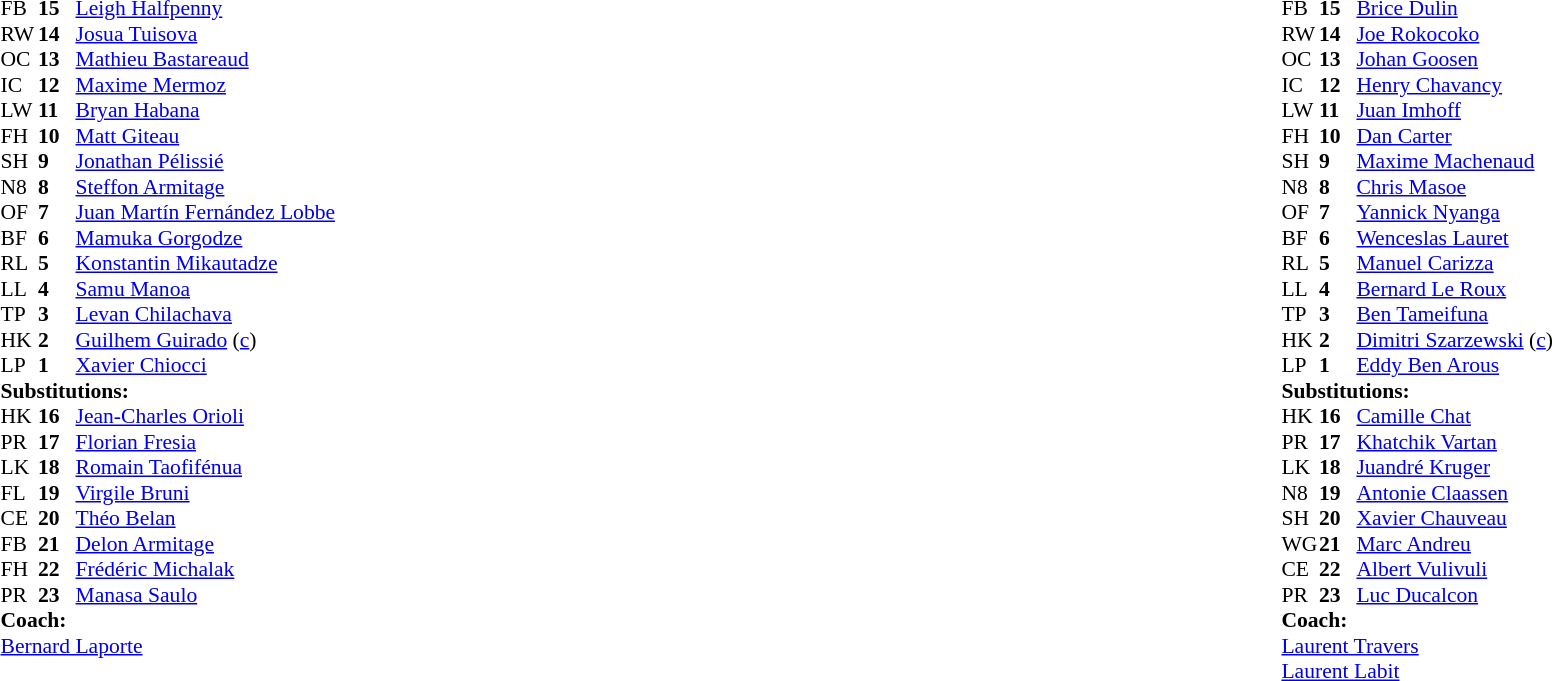<table width="100%">
<tr>
<td valign="top" width="50%"><br><table style="font-size: 90%" cellspacing="0" cellpadding="0">
<tr>
<th width="25"></th>
<th width="25"></th>
</tr>
<tr>
<td>FB</td>
<td><strong>15</strong></td>
<td> <a href='#'>Leigh Halfpenny</a></td>
<td></td>
</tr>
<tr>
<td>RW</td>
<td><strong>14</strong></td>
<td> <a href='#'>Josua Tuisova</a></td>
<td></td>
</tr>
<tr>
<td>OC</td>
<td><strong>13</strong></td>
<td> <a href='#'>Mathieu Bastareaud</a></td>
</tr>
<tr>
<td>IC</td>
<td><strong>12</strong></td>
<td> <a href='#'>Maxime Mermoz</a></td>
</tr>
<tr>
<td>LW</td>
<td><strong>11</strong></td>
<td> <a href='#'>Bryan Habana</a></td>
</tr>
<tr>
<td>FH</td>
<td><strong>10</strong></td>
<td> <a href='#'>Matt Giteau</a></td>
<td></td>
</tr>
<tr>
<td>SH</td>
<td><strong>9</strong></td>
<td> <a href='#'>Jonathan Pélissié</a></td>
</tr>
<tr>
<td>N8</td>
<td><strong>8</strong></td>
<td> <a href='#'>Steffon Armitage</a></td>
<td> </td>
</tr>
<tr>
<td>OF</td>
<td><strong>7</strong></td>
<td> <a href='#'>Juan Martín Fernández Lobbe</a></td>
</tr>
<tr>
<td>BF</td>
<td><strong>6</strong></td>
<td> <a href='#'>Mamuka Gorgodze</a></td>
<td></td>
</tr>
<tr>
<td>RL</td>
<td><strong>5</strong></td>
<td> <a href='#'>Konstantin Mikautadze</a></td>
<td></td>
</tr>
<tr>
<td>LL</td>
<td><strong>4</strong></td>
<td> <a href='#'>Samu Manoa</a></td>
</tr>
<tr>
<td>TP</td>
<td><strong>3</strong></td>
<td> <a href='#'>Levan Chilachava</a></td>
<td></td>
</tr>
<tr>
<td>HK</td>
<td><strong>2</strong></td>
<td> <a href='#'>Guilhem Guirado</a> (<a href='#'>c</a>)</td>
<td></td>
</tr>
<tr>
<td>LP</td>
<td><strong>1</strong></td>
<td> <a href='#'>Xavier Chiocci</a></td>
<td> </td>
</tr>
<tr>
<td colspan=3><strong>Substitutions:</strong></td>
</tr>
<tr>
<td>HK</td>
<td><strong>16</strong></td>
<td> <a href='#'>Jean-Charles Orioli</a></td>
<td></td>
</tr>
<tr>
<td>PR</td>
<td><strong>17</strong></td>
<td> <a href='#'>Florian Fresia</a></td>
<td>  </td>
</tr>
<tr>
<td>LK</td>
<td><strong>18</strong></td>
<td> <a href='#'>Romain Taofifénua</a></td>
<td></td>
</tr>
<tr>
<td>FL</td>
<td><strong>19</strong></td>
<td> <a href='#'>Virgile Bruni</a></td>
<td></td>
</tr>
<tr>
<td>CE</td>
<td><strong>20</strong></td>
<td> <a href='#'>Théo Belan</a></td>
<td></td>
</tr>
<tr>
<td>FB</td>
<td><strong>21</strong></td>
<td> <a href='#'>Delon Armitage</a></td>
<td></td>
</tr>
<tr>
<td>FH</td>
<td><strong>22</strong></td>
<td> <a href='#'>Frédéric Michalak</a></td>
<td></td>
</tr>
<tr>
<td>PR</td>
<td><strong>23</strong></td>
<td> <a href='#'>Manasa Saulo</a></td>
<td></td>
</tr>
<tr>
<td colspan="3"><strong>Coach:</strong></td>
</tr>
<tr>
<td colspan="4"> <a href='#'>Bernard Laporte</a></td>
</tr>
</table>
</td>
<td valign="top" width="50%"><br><table style="font-size: 90%" cellspacing="0" cellpadding="0" align="center">
<tr>
<th width="25"></th>
<th width="25"></th>
</tr>
<tr>
<td>FB</td>
<td><strong>15</strong></td>
<td> <a href='#'>Brice Dulin</a></td>
</tr>
<tr>
<td>RW</td>
<td><strong>14</strong></td>
<td> <a href='#'>Joe Rokocoko</a></td>
</tr>
<tr>
<td>OC</td>
<td><strong>13</strong></td>
<td> <a href='#'>Johan Goosen</a></td>
</tr>
<tr>
<td>IC</td>
<td><strong>12</strong></td>
<td> <a href='#'>Henry Chavancy</a></td>
</tr>
<tr>
<td>LW</td>
<td><strong>11</strong></td>
<td> <a href='#'>Juan Imhoff</a></td>
</tr>
<tr>
<td>FH</td>
<td><strong>10</strong></td>
<td> <a href='#'>Dan Carter</a></td>
</tr>
<tr>
<td>SH</td>
<td><strong>9</strong></td>
<td> <a href='#'>Maxime Machenaud</a></td>
<td></td>
</tr>
<tr>
<td>N8</td>
<td><strong>8</strong></td>
<td> <a href='#'>Chris Masoe</a></td>
<td></td>
</tr>
<tr>
<td>OF</td>
<td><strong>7</strong></td>
<td> <a href='#'>Yannick Nyanga</a></td>
</tr>
<tr>
<td>BF</td>
<td><strong>6</strong></td>
<td> <a href='#'>Wenceslas Lauret</a></td>
</tr>
<tr>
<td>RL</td>
<td><strong>5</strong></td>
<td> <a href='#'>Manuel Carizza</a></td>
<td></td>
</tr>
<tr>
<td>LL</td>
<td><strong>4</strong></td>
<td> <a href='#'>Bernard Le Roux</a></td>
</tr>
<tr>
<td>TP</td>
<td><strong>3</strong></td>
<td> <a href='#'>Ben Tameifuna</a></td>
<td> </td>
</tr>
<tr>
<td>HK</td>
<td><strong>2</strong></td>
<td> <a href='#'>Dimitri Szarzewski</a> (<a href='#'>c</a>)</td>
<td></td>
</tr>
<tr>
<td>LP</td>
<td><strong>1</strong></td>
<td> <a href='#'>Eddy Ben Arous</a></td>
<td></td>
</tr>
<tr>
<td colspan=3><strong>Substitutions:</strong></td>
</tr>
<tr>
<td>HK</td>
<td><strong>16</strong></td>
<td> <a href='#'>Camille Chat</a></td>
<td></td>
</tr>
<tr>
<td>PR</td>
<td><strong>17</strong></td>
<td> <a href='#'>Khatchik Vartan</a></td>
<td> </td>
</tr>
<tr>
<td>LK</td>
<td><strong>18</strong></td>
<td> <a href='#'>Juandré Kruger</a></td>
<td></td>
</tr>
<tr>
<td>N8</td>
<td><strong>19</strong></td>
<td> <a href='#'>Antonie Claassen</a></td>
<td></td>
</tr>
<tr>
<td>SH</td>
<td><strong>20</strong></td>
<td> <a href='#'>Xavier Chauveau</a></td>
</tr>
<tr>
<td>WG</td>
<td><strong>21</strong></td>
<td> <a href='#'>Marc Andreu</a></td>
</tr>
<tr>
<td>CE</td>
<td><strong>22</strong></td>
<td> <a href='#'>Albert Vulivuli</a></td>
</tr>
<tr>
<td>PR</td>
<td><strong>23</strong></td>
<td> <a href='#'>Luc Ducalcon</a></td>
<td></td>
</tr>
<tr>
<td colspan="3"><strong>Coach:</strong></td>
</tr>
<tr>
<td colspan="4"> <a href='#'>Laurent Travers</a></td>
</tr>
<tr>
<td colspan="4"> <a href='#'>Laurent Labit</a></td>
</tr>
</table>
</td>
</tr>
</table>
